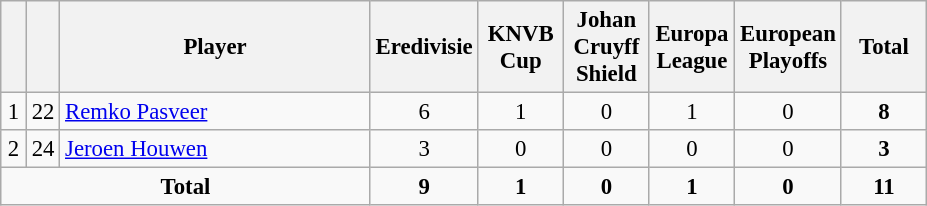<table class="wikitable sortable" style="font-size: 95%; text-align: center;">
<tr>
<th width=10></th>
<th width=10></th>
<th width=200>Player</th>
<th width=50>Eredivisie</th>
<th width=50>KNVB Cup</th>
<th width=50>Johan Cruyff Shield</th>
<th width=50>Europa League</th>
<th width=50>European Playoffs</th>
<th width=50>Total</th>
</tr>
<tr>
<td>1</td>
<td>22</td>
<td align="left"> <a href='#'>Remko Pasveer</a></td>
<td>6</td>
<td>1</td>
<td>0</td>
<td>1</td>
<td>0</td>
<td><strong>8</strong></td>
</tr>
<tr>
<td>2</td>
<td>24</td>
<td align="left"> <a href='#'>Jeroen Houwen</a></td>
<td>3</td>
<td>0</td>
<td>0</td>
<td>0</td>
<td>0</td>
<td><strong>3</strong></td>
</tr>
<tr>
<td colspan="3"><strong>Total</strong></td>
<td><strong>9</strong></td>
<td><strong>1</strong></td>
<td><strong>0</strong></td>
<td><strong>1</strong></td>
<td><strong>0</strong></td>
<td><strong>11</strong></td>
</tr>
</table>
